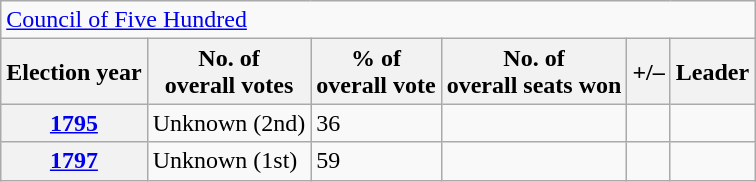<table class=wikitable>
<tr>
<td colspan=6><a href='#'>Council of Five Hundred</a></td>
</tr>
<tr>
<th>Election year</th>
<th>No. of<br>overall votes</th>
<th>% of<br>overall vote</th>
<th>No. of<br>overall seats won</th>
<th>+/–</th>
<th>Leader</th>
</tr>
<tr>
<th><a href='#'>1795</a></th>
<td>Unknown (2nd)</td>
<td>36</td>
<td></td>
<td></td>
<td></td>
</tr>
<tr>
<th><a href='#'>1797</a></th>
<td>Unknown (1st)</td>
<td>59</td>
<td></td>
<td></td>
<td></td>
</tr>
</table>
